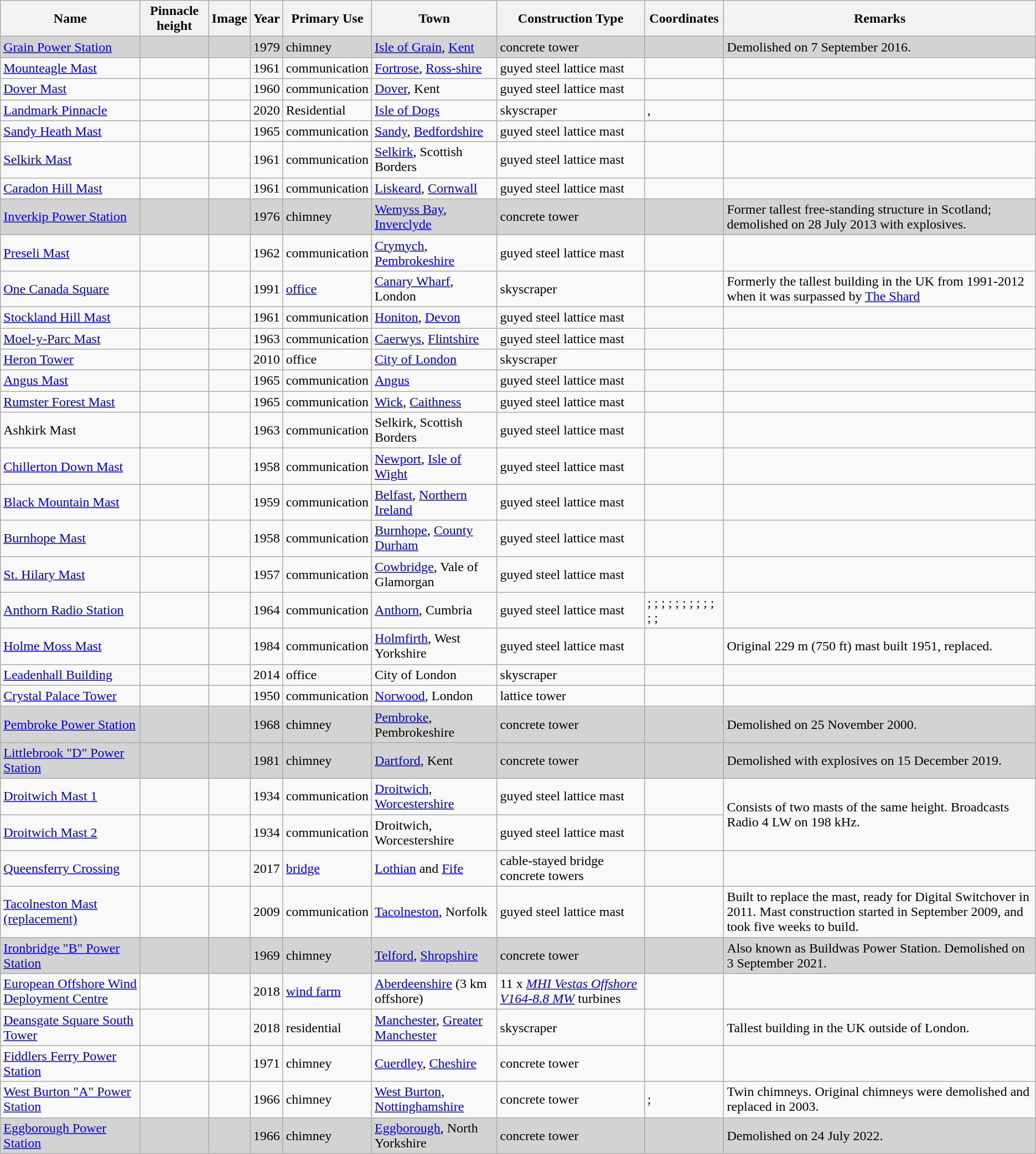<table class="wikitable sortable">
<tr>
<th>Name</th>
<th>Pinnacle height</th>
<th>Image</th>
<th>Year</th>
<th>Primary Use</th>
<th>Town</th>
<th>Construction Type</th>
<th>Coordinates</th>
<th>Remarks</th>
</tr>
<tr bgcolor=#D3D3D3>
<td><a href='#'>Grain Power Station</a></td>
<td></td>
<td></td>
<td>1979</td>
<td>chimney</td>
<td><a href='#'>Isle of Grain</a>, <a href='#'>Kent</a></td>
<td>concrete tower</td>
<td></td>
<td>Demolished on 7 September 2016.</td>
</tr>
<tr>
<td><a href='#'>Mounteagle Mast</a></td>
<td nowrap></td>
<td></td>
<td>1961</td>
<td>communication</td>
<td><a href='#'>Fortrose</a>, <a href='#'>Ross-shire</a></td>
<td>guyed steel lattice mast</td>
<td></td>
<td></td>
</tr>
<tr>
<td><a href='#'>Dover Mast</a></td>
<td></td>
<td></td>
<td>1960</td>
<td>communication</td>
<td><a href='#'>Dover</a>, Kent</td>
<td>guyed steel lattice mast</td>
<td></td>
<td></td>
</tr>
<tr>
<td><a href='#'>Landmark Pinnacle</a></td>
<td></td>
<td></td>
<td>2020</td>
<td>Residential</td>
<td><a href='#'>Isle of Dogs</a></td>
<td>skyscraper</td>
<td>,<br></td>
<td></td>
</tr>
<tr>
<td><a href='#'>Sandy Heath Mast</a></td>
<td></td>
<td></td>
<td>1965</td>
<td>communication</td>
<td><a href='#'>Sandy</a>, <a href='#'>Bedfordshire</a></td>
<td>guyed steel lattice mast</td>
<td></td>
<td></td>
</tr>
<tr>
<td><a href='#'>Selkirk Mast</a></td>
<td></td>
<td></td>
<td>1961</td>
<td>communication</td>
<td><a href='#'>Selkirk</a>, Scottish Borders</td>
<td>guyed steel lattice mast</td>
<td></td>
<td></td>
</tr>
<tr>
<td><a href='#'>Caradon Hill Mast</a></td>
<td></td>
<td></td>
<td>1961</td>
<td>communication</td>
<td><a href='#'>Liskeard</a>, <a href='#'>Cornwall</a></td>
<td>guyed steel lattice mast</td>
<td></td>
<td></td>
</tr>
<tr bgcolor=#D3D3D3>
<td><a href='#'>Inverkip Power Station</a></td>
<td></td>
<td></td>
<td>1976</td>
<td>chimney</td>
<td><a href='#'>Wemyss Bay</a>, <a href='#'>Inverclyde</a></td>
<td>concrete tower</td>
<td></td>
<td>Former tallest free-standing structure in Scotland; demolished on 28 July 2013 with explosives.</td>
</tr>
<tr>
<td><a href='#'>Preseli Mast</a></td>
<td></td>
<td></td>
<td>1962</td>
<td>communication</td>
<td><a href='#'>Crymych</a>, <a href='#'>Pembrokeshire</a></td>
<td>guyed steel lattice mast</td>
<td></td>
<td></td>
</tr>
<tr>
<td><a href='#'>One Canada Square</a></td>
<td></td>
<td></td>
<td>1991</td>
<td><a href='#'>office</a></td>
<td><a href='#'>Canary Wharf</a>, London</td>
<td>skyscraper</td>
<td></td>
<td>Formerly the tallest building in the UK from 1991-2012 when it was surpassed by <a href='#'>The Shard</a></td>
</tr>
<tr>
<td><a href='#'>Stockland Hill Mast</a></td>
<td></td>
<td></td>
<td>1961</td>
<td>communication</td>
<td><a href='#'>Honiton</a>, <a href='#'>Devon</a></td>
<td>guyed steel lattice mast</td>
<td></td>
<td></td>
</tr>
<tr>
<td><a href='#'>Moel-y-Parc Mast</a></td>
<td></td>
<td></td>
<td>1963</td>
<td>communication</td>
<td><a href='#'>Caerwys</a>, <a href='#'>Flintshire</a></td>
<td>guyed steel lattice mast</td>
<td></td>
<td></td>
</tr>
<tr>
<td><a href='#'>Heron Tower</a></td>
<td></td>
<td></td>
<td>2010</td>
<td>office</td>
<td><a href='#'>City of London</a></td>
<td>skyscraper</td>
<td></td>
<td></td>
</tr>
<tr>
<td><a href='#'>Angus Mast</a></td>
<td></td>
<td></td>
<td>1965</td>
<td>communication</td>
<td><a href='#'>Angus</a></td>
<td>guyed steel lattice mast</td>
<td></td>
<td></td>
</tr>
<tr>
<td><a href='#'>Rumster Forest Mast</a></td>
<td></td>
<td></td>
<td>1965</td>
<td>communication</td>
<td><a href='#'>Wick</a>, <a href='#'>Caithness</a></td>
<td>guyed steel lattice mast</td>
<td></td>
<td></td>
</tr>
<tr>
<td>Ashkirk Mast</td>
<td></td>
<td></td>
<td>1963</td>
<td>communication</td>
<td>Selkirk, Scottish Borders</td>
<td>guyed steel lattice mast</td>
<td></td>
<td></td>
</tr>
<tr>
<td><a href='#'>Chillerton Down Mast</a></td>
<td></td>
<td></td>
<td>1958</td>
<td>communication</td>
<td><a href='#'>Newport</a>, <a href='#'>Isle of Wight</a></td>
<td>guyed steel lattice mast</td>
<td></td>
<td></td>
</tr>
<tr>
<td><a href='#'>Black Mountain Mast</a></td>
<td></td>
<td></td>
<td>1959</td>
<td>communication</td>
<td><a href='#'>Belfast</a>, <a href='#'>Northern Ireland</a></td>
<td>guyed steel lattice mast</td>
<td></td>
<td></td>
</tr>
<tr>
<td><a href='#'>Burnhope Mast</a></td>
<td></td>
<td></td>
<td>1958</td>
<td>communication</td>
<td><a href='#'>Burnhope</a>, <a href='#'>County Durham</a></td>
<td>guyed steel lattice mast</td>
<td></td>
<td></td>
</tr>
<tr>
<td><a href='#'>St. Hilary Mast</a></td>
<td></td>
<td></td>
<td>1957</td>
<td>communication</td>
<td><a href='#'>Cowbridge</a>, Vale of Glamorgan</td>
<td>guyed steel lattice mast</td>
<td></td>
<td></td>
</tr>
<tr>
<td><a href='#'>Anthorn Radio Station</a></td>
<td></td>
<td></td>
<td>1964</td>
<td>communication</td>
<td><a href='#'>Anthorn</a>, Cumbria</td>
<td>guyed steel lattice mast</td>
<td> ;  ;  ;  ;  ;  ;  ;  ;  ;  ;  ;  ; </td>
<td></td>
</tr>
<tr>
<td><a href='#'>Holme Moss Mast</a></td>
<td></td>
<td></td>
<td>1984</td>
<td>communication</td>
<td><a href='#'>Holmfirth</a>, West Yorkshire</td>
<td>guyed steel lattice mast</td>
<td></td>
<td>Original 229 m (750 ft) mast built 1951, replaced.</td>
</tr>
<tr>
<td><a href='#'>Leadenhall Building</a></td>
<td></td>
<td></td>
<td>2014</td>
<td>office</td>
<td>City of London</td>
<td>skyscraper</td>
<td></td>
<td></td>
</tr>
<tr>
<td><a href='#'>Crystal Palace Tower</a></td>
<td></td>
<td></td>
<td>1950</td>
<td>communication</td>
<td><a href='#'>Norwood</a>, London</td>
<td>lattice tower</td>
<td></td>
<td></td>
</tr>
<tr bgcolor=#D3D3D3>
<td><a href='#'>Pembroke Power Station</a></td>
<td></td>
<td></td>
<td>1968</td>
<td>chimney</td>
<td><a href='#'>Pembroke</a>, Pembrokeshire</td>
<td>concrete tower</td>
<td></td>
<td>Demolished on 25 November 2000.</td>
</tr>
<tr bgcolor=#D3D3D3>
<td><a href='#'>Littlebrook "D" Power Station</a></td>
<td></td>
<td></td>
<td>1981</td>
<td>chimney</td>
<td><a href='#'>Dartford</a>, Kent</td>
<td>concrete tower</td>
<td></td>
<td>Demolished with explosives on 15 December 2019.</td>
</tr>
<tr>
<td><a href='#'>Droitwich Mast 1</a></td>
<td></td>
<td></td>
<td>1934</td>
<td>communication</td>
<td><a href='#'>Droitwich</a>, <a href='#'>Worcestershire</a></td>
<td>guyed steel lattice mast</td>
<td></td>
<td rowspan="2">Consists of two masts of the same height. Broadcasts Radio 4 LW on 198 kHz.</td>
</tr>
<tr>
<td><a href='#'>Droitwich Mast 2</a></td>
<td></td>
<td></td>
<td>1934</td>
<td>communication</td>
<td>Droitwich, Worcestershire</td>
<td>guyed steel lattice mast</td>
<td></td>
</tr>
<tr>
<td><a href='#'>Queensferry Crossing</a></td>
<td></td>
<td></td>
<td>2017</td>
<td><a href='#'>bridge</a></td>
<td><a href='#'>Lothian</a> and <a href='#'>Fife</a></td>
<td>cable-stayed bridge concrete towers</td>
<td></td>
<td></td>
</tr>
<tr>
<td><a href='#'>Tacolneston Mast (replacement)</a></td>
<td></td>
<td></td>
<td>2009</td>
<td>communication</td>
<td><a href='#'>Tacolneston</a>, Norfolk</td>
<td>guyed steel lattice mast</td>
<td></td>
<td>Built to replace the  mast, ready for Digital Switchover in 2011. Mast construction started in September 2009, and took five weeks to build.</td>
</tr>
<tr bgcolor=#D3D3D3>
<td><a href='#'>Ironbridge "B" Power Station</a></td>
<td></td>
<td></td>
<td>1969</td>
<td>chimney</td>
<td><a href='#'>Telford</a>, <a href='#'>Shropshire</a></td>
<td>concrete tower</td>
<td></td>
<td>Also known as Buildwas Power Station. Demolished on 3 September 2021.</td>
</tr>
<tr>
<td><a href='#'>European Offshore Wind Deployment Centre</a></td>
<td></td>
<td></td>
<td>2018</td>
<td><a href='#'>wind farm</a></td>
<td><a href='#'>Aberdeenshire</a> (3 km offshore)</td>
<td>11 x <em><a href='#'>MHI Vestas Offshore V164-8.8 MW</a></em> turbines</td>
<td></td>
<td></td>
</tr>
<tr>
<td><a href='#'>Deansgate Square South Tower</a></td>
<td></td>
<td></td>
<td>2018</td>
<td>residential</td>
<td><a href='#'>Manchester</a>, <a href='#'>Greater Manchester</a></td>
<td>skyscraper</td>
<td></td>
<td>Tallest building in the UK outside of London.</td>
</tr>
<tr>
<td><a href='#'>Fiddlers Ferry Power Station</a></td>
<td></td>
<td></td>
<td>1971</td>
<td>chimney</td>
<td><a href='#'>Cuerdley</a>, <a href='#'>Cheshire</a></td>
<td>concrete tower</td>
<td></td>
<td></td>
</tr>
<tr>
<td><a href='#'>West Burton "A" Power Station</a></td>
<td></td>
<td></td>
<td>1966</td>
<td>chimney</td>
<td><a href='#'>West Burton</a>, <a href='#'>Nottinghamshire</a></td>
<td>concrete tower</td>
<td> ; </td>
<td>Twin chimneys. Original chimneys were demolished and replaced in 2003.</td>
</tr>
<tr bgcolor=#D3D3D3>
<td><a href='#'>Eggborough Power Station</a></td>
<td></td>
<td></td>
<td>1966</td>
<td>chimney</td>
<td><a href='#'>Eggborough</a>, North Yorkshire</td>
<td>concrete tower</td>
<td></td>
<td>Demolished on 24 July 2022.</td>
</tr>
</table>
